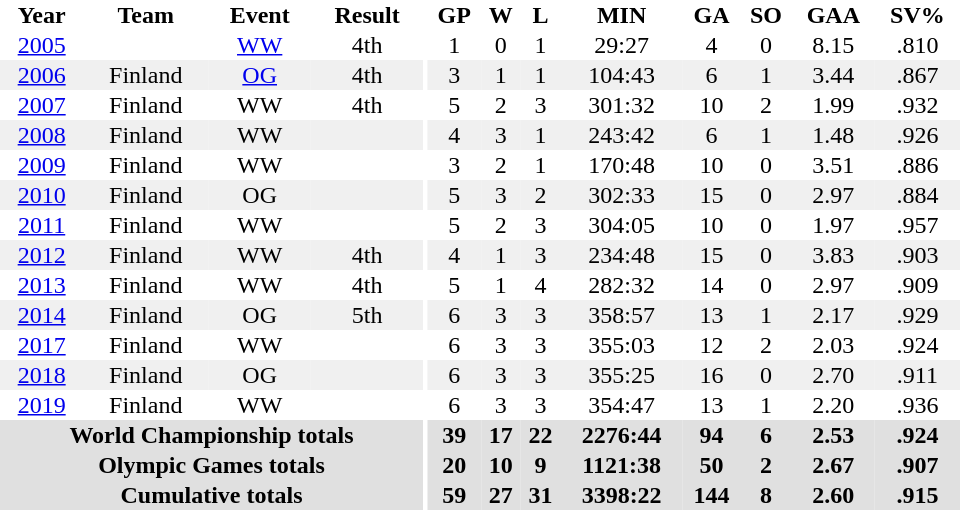<table border="0" cellpadding="1" cellspacing="0" id="Table3" style="text-align:center; width:40em">
<tr>
<th>Year</th>
<th>Team</th>
<th>Event</th>
<th>Result</th>
<th rowspan="90" bgcolor="#ffffff"></th>
<th>GP</th>
<th>W</th>
<th>L</th>
<th>MIN</th>
<th>GA</th>
<th>SO</th>
<th>GAA</th>
<th>SV%</th>
</tr>
<tr>
<td><a href='#'>2005</a></td>
<td></td>
<td><a href='#'>WW</a></td>
<td>4th</td>
<td>1</td>
<td>0</td>
<td>1</td>
<td>29:27</td>
<td>4</td>
<td>0</td>
<td>8.15</td>
<td>.810</td>
</tr>
<tr style="background-color:#f0f0f0;">
<td><a href='#'>2006</a></td>
<td>Finland</td>
<td><a href='#'>OG</a></td>
<td>4th</td>
<td>3</td>
<td>1</td>
<td>1</td>
<td>104:43</td>
<td>6</td>
<td>1</td>
<td>3.44</td>
<td>.867</td>
</tr>
<tr>
<td><a href='#'>2007</a></td>
<td>Finland</td>
<td>WW</td>
<td>4th</td>
<td>5</td>
<td>2</td>
<td>3</td>
<td>301:32</td>
<td>10</td>
<td>2</td>
<td>1.99</td>
<td>.932</td>
</tr>
<tr style="background-color:#f0f0f0;">
<td><a href='#'>2008</a></td>
<td>Finland</td>
<td>WW</td>
<td></td>
<td>4</td>
<td>3</td>
<td>1</td>
<td>243:42</td>
<td>6</td>
<td>1</td>
<td>1.48</td>
<td>.926</td>
</tr>
<tr>
<td><a href='#'>2009</a></td>
<td>Finland</td>
<td>WW</td>
<td></td>
<td>3</td>
<td>2</td>
<td>1</td>
<td>170:48</td>
<td>10</td>
<td>0</td>
<td>3.51</td>
<td>.886</td>
</tr>
<tr style="background-color:#f0f0f0;">
<td><a href='#'>2010</a></td>
<td>Finland</td>
<td>OG</td>
<td></td>
<td>5</td>
<td>3</td>
<td>2</td>
<td>302:33</td>
<td>15</td>
<td>0</td>
<td>2.97</td>
<td>.884</td>
</tr>
<tr>
<td><a href='#'>2011</a></td>
<td>Finland</td>
<td>WW</td>
<td></td>
<td>5</td>
<td>2</td>
<td>3</td>
<td>304:05</td>
<td>10</td>
<td>0</td>
<td>1.97</td>
<td>.957</td>
</tr>
<tr style="background-color:#f0f0f0;">
<td><a href='#'>2012</a></td>
<td>Finland</td>
<td>WW</td>
<td>4th</td>
<td>4</td>
<td>1</td>
<td>3</td>
<td>234:48</td>
<td>15</td>
<td>0</td>
<td>3.83</td>
<td>.903</td>
</tr>
<tr>
<td><a href='#'>2013</a></td>
<td>Finland</td>
<td>WW</td>
<td>4th</td>
<td>5</td>
<td>1</td>
<td>4</td>
<td>282:32</td>
<td>14</td>
<td>0</td>
<td>2.97</td>
<td>.909</td>
</tr>
<tr style="background-color:#f0f0f0;">
<td><a href='#'>2014</a></td>
<td>Finland</td>
<td>OG</td>
<td>5th</td>
<td>6</td>
<td>3</td>
<td>3</td>
<td>358:57</td>
<td>13</td>
<td>1</td>
<td>2.17</td>
<td>.929</td>
</tr>
<tr>
<td><a href='#'>2017</a></td>
<td>Finland</td>
<td>WW</td>
<td></td>
<td>6</td>
<td>3</td>
<td>3</td>
<td>355:03</td>
<td>12</td>
<td>2</td>
<td>2.03</td>
<td>.924</td>
</tr>
<tr style="background-color:#f0f0f0;">
<td><a href='#'>2018</a></td>
<td>Finland</td>
<td>OG</td>
<td></td>
<td>6</td>
<td>3</td>
<td>3</td>
<td>355:25</td>
<td>16</td>
<td>0</td>
<td>2.70</td>
<td>.911</td>
</tr>
<tr>
<td><a href='#'>2019</a></td>
<td>Finland</td>
<td>WW</td>
<td></td>
<td>6</td>
<td>3</td>
<td>3</td>
<td>354:47</td>
<td>13</td>
<td>1</td>
<td>2.20</td>
<td>.936</td>
</tr>
<tr bgcolor="#e0e0e0">
<th colspan="4">World Championship totals</th>
<th>39</th>
<th>17</th>
<th>22</th>
<th>2276:44</th>
<th>94</th>
<th>6</th>
<th>2.53</th>
<th>.924</th>
</tr>
<tr bgcolor="#e0e0e0">
<th colspan="4">Olympic Games totals</th>
<th>20</th>
<th>10</th>
<th>9</th>
<th>1121:38</th>
<th>50</th>
<th>2</th>
<th>2.67</th>
<th>.907</th>
</tr>
<tr bgcolor="#e0e0e0">
<th colspan="4">Cumulative totals</th>
<th>59</th>
<th>27</th>
<th>31</th>
<th>3398:22</th>
<th>144</th>
<th>8</th>
<th>2.60</th>
<th>.915</th>
</tr>
</table>
